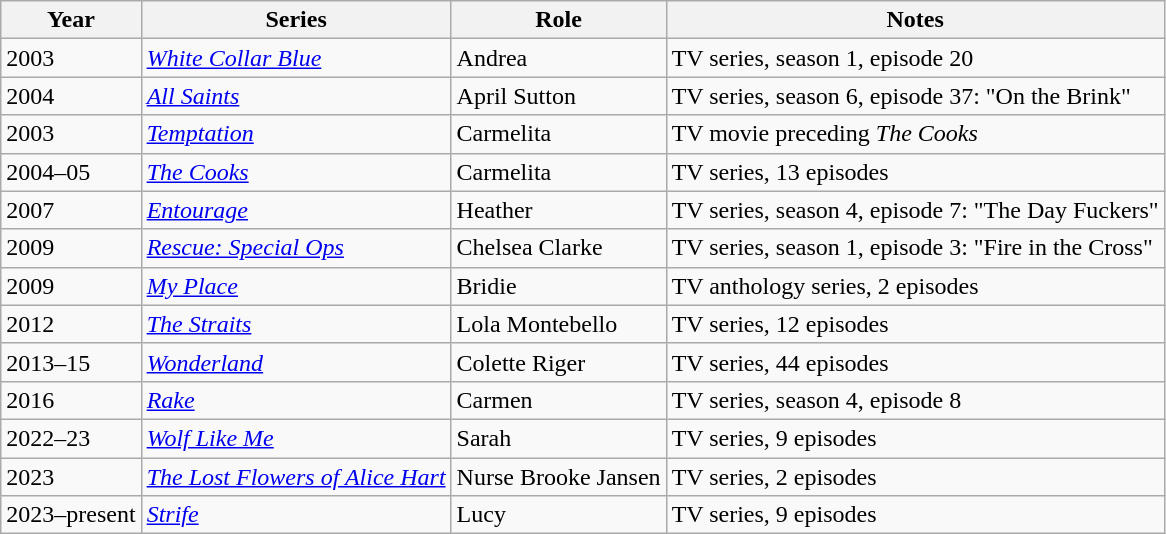<table class="wikitable">
<tr>
<th>Year</th>
<th>Series</th>
<th>Role</th>
<th>Notes</th>
</tr>
<tr>
<td>2003</td>
<td><em><a href='#'>White Collar Blue</a></em></td>
<td>Andrea</td>
<td>TV series, season 1, episode 20</td>
</tr>
<tr>
<td>2004</td>
<td><em><a href='#'>All Saints</a></em></td>
<td>April Sutton</td>
<td>TV series, season 6, episode 37: "On the Brink"</td>
</tr>
<tr>
<td>2003</td>
<td><em><a href='#'>Temptation</a></em></td>
<td>Carmelita</td>
<td>TV movie preceding <em>The Cooks</em></td>
</tr>
<tr>
<td>2004–05</td>
<td><em><a href='#'>The Cooks</a></em></td>
<td>Carmelita</td>
<td>TV series, 13 episodes</td>
</tr>
<tr>
<td>2007</td>
<td><em><a href='#'>Entourage</a></em></td>
<td>Heather</td>
<td>TV series, season 4, episode 7: "The Day Fuckers"</td>
</tr>
<tr>
<td>2009</td>
<td><em><a href='#'>Rescue: Special Ops</a></em></td>
<td>Chelsea Clarke</td>
<td>TV series, season 1, episode 3: "Fire in the Cross"</td>
</tr>
<tr>
<td>2009</td>
<td><em><a href='#'>My Place</a></em></td>
<td>Bridie</td>
<td>TV anthology series, 2 episodes</td>
</tr>
<tr>
<td>2012</td>
<td><em><a href='#'>The Straits</a></em></td>
<td>Lola Montebello</td>
<td>TV series, 12 episodes</td>
</tr>
<tr>
<td>2013–15</td>
<td><em><a href='#'>Wonderland</a></em></td>
<td>Colette Riger</td>
<td>TV series, 44 episodes</td>
</tr>
<tr>
<td>2016</td>
<td><em><a href='#'>Rake</a></em></td>
<td>Carmen</td>
<td>TV series, season 4, episode 8</td>
</tr>
<tr>
<td>2022–23</td>
<td><em><a href='#'>Wolf Like Me</a></em></td>
<td>Sarah</td>
<td>TV series, 9 episodes</td>
</tr>
<tr>
<td>2023</td>
<td><em><a href='#'>The Lost Flowers of Alice Hart</a></em></td>
<td>Nurse Brooke Jansen</td>
<td>TV series, 2 episodes</td>
</tr>
<tr>
<td>2023–present</td>
<td><em><a href='#'>Strife</a></em></td>
<td>Lucy</td>
<td>TV series, 9 episodes</td>
</tr>
</table>
